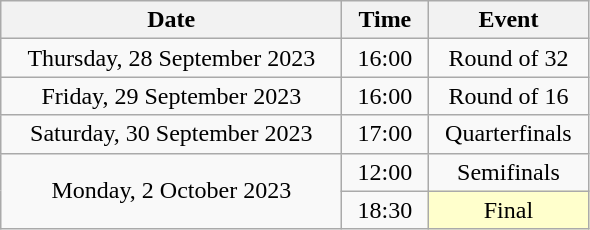<table class = "wikitable" style="text-align:center;">
<tr>
<th width=220>Date</th>
<th width=50>Time</th>
<th width=100>Event</th>
</tr>
<tr>
<td>Thursday, 28 September 2023</td>
<td>16:00</td>
<td>Round of 32</td>
</tr>
<tr>
<td>Friday, 29 September 2023</td>
<td>16:00</td>
<td>Round of 16</td>
</tr>
<tr>
<td>Saturday, 30 September 2023</td>
<td>17:00</td>
<td>Quarterfinals</td>
</tr>
<tr>
<td rowspan=2>Monday, 2 October 2023</td>
<td>12:00</td>
<td>Semifinals</td>
</tr>
<tr>
<td>18:30</td>
<td bgcolor=ffffcc>Final</td>
</tr>
</table>
